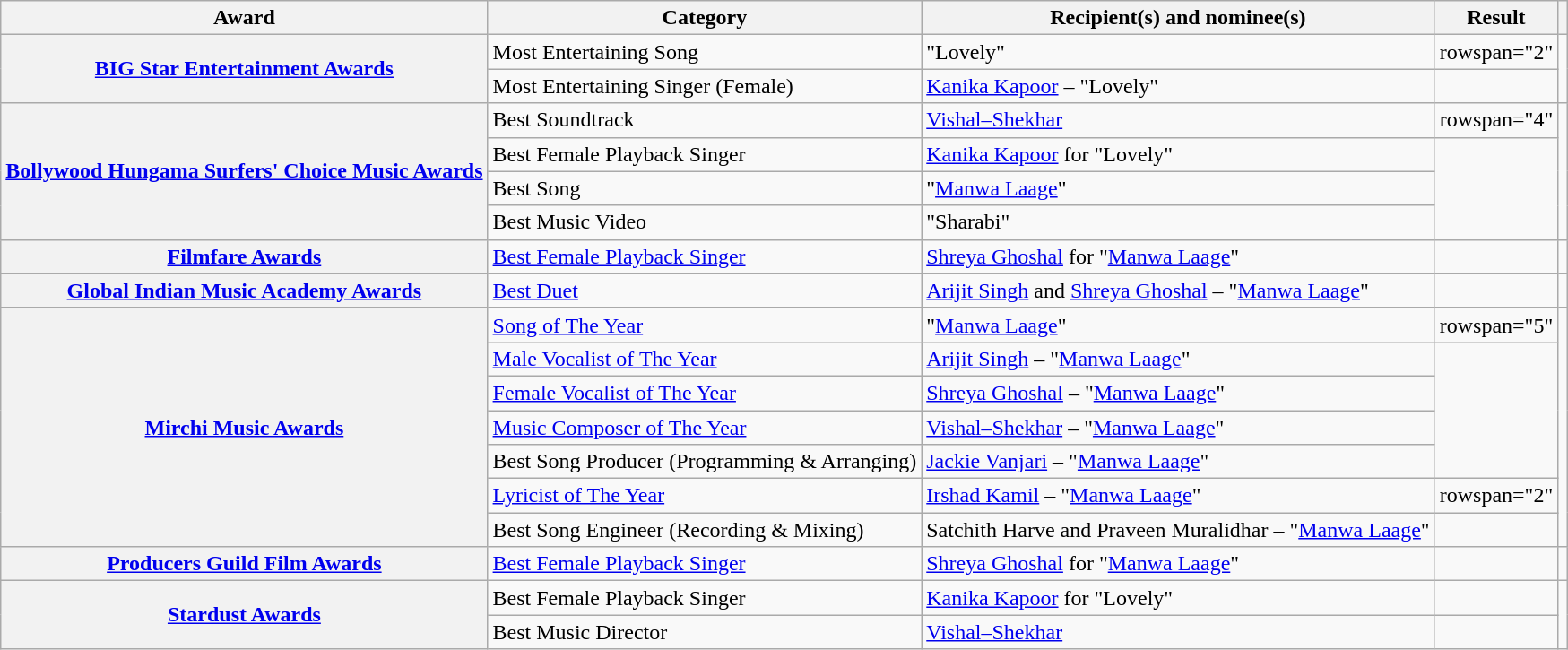<table class="wikitable plainrowheaders sortable">
<tr>
<th scope="col">Award</th>
<th scope="col">Category</th>
<th scope="col">Recipient(s) and nominee(s)</th>
<th scope="col">Result</th>
<th scope="col" class="unsortable"></th>
</tr>
<tr>
<th scope="row" rowspan="2"><a href='#'>BIG Star Entertainment Awards</a></th>
<td>Most Entertaining Song</td>
<td>"Lovely"</td>
<td>rowspan="2" </td>
<td rowspan="2" align="center"></td>
</tr>
<tr>
<td>Most Entertaining Singer (Female)</td>
<td><a href='#'>Kanika Kapoor</a> – "Lovely"</td>
</tr>
<tr>
<th scope="row" rowspan="4"><a href='#'>Bollywood Hungama Surfers' Choice Music Awards</a></th>
<td>Best Soundtrack</td>
<td><a href='#'>Vishal–Shekhar</a></td>
<td>rowspan="4" </td>
<td rowspan="4" align="center"></td>
</tr>
<tr>
<td>Best Female Playback Singer</td>
<td><a href='#'>Kanika Kapoor</a> for "Lovely"</td>
</tr>
<tr>
<td>Best Song</td>
<td>"<a href='#'>Manwa Laage</a>"</td>
</tr>
<tr>
<td>Best Music Video</td>
<td>"Sharabi"</td>
</tr>
<tr>
<th scope="row"><a href='#'>Filmfare Awards</a></th>
<td><a href='#'>Best Female Playback Singer</a></td>
<td><a href='#'>Shreya Ghoshal</a> for "<a href='#'>Manwa Laage</a>"</td>
<td></td>
<td align="center"><br></td>
</tr>
<tr>
<th scope="row"><a href='#'>Global Indian Music Academy Awards</a></th>
<td><a href='#'>Best Duet</a></td>
<td><a href='#'>Arijit Singh</a> and <a href='#'>Shreya Ghoshal</a> – "<a href='#'>Manwa Laage</a>"</td>
<td></td>
<td align="center"><br></td>
</tr>
<tr>
<th scope="row" rowspan=7><a href='#'>Mirchi Music Awards</a></th>
<td><a href='#'>Song of The Year</a></td>
<td>"<a href='#'>Manwa Laage</a>"</td>
<td>rowspan="5" </td>
<td rowspan="7" align="center"><br></td>
</tr>
<tr>
<td><a href='#'>Male Vocalist of The Year</a></td>
<td><a href='#'>Arijit Singh</a> – "<a href='#'>Manwa Laage</a>"</td>
</tr>
<tr>
<td><a href='#'>Female Vocalist of The Year</a></td>
<td><a href='#'>Shreya Ghoshal</a> – "<a href='#'>Manwa Laage</a>"</td>
</tr>
<tr>
<td><a href='#'>Music Composer of The Year</a></td>
<td><a href='#'>Vishal–Shekhar</a> – "<a href='#'>Manwa Laage</a>"</td>
</tr>
<tr>
<td>Best Song Producer (Programming & Arranging)</td>
<td><a href='#'>Jackie Vanjari</a> – "<a href='#'>Manwa Laage</a>"</td>
</tr>
<tr>
<td><a href='#'>Lyricist of The Year</a></td>
<td><a href='#'>Irshad Kamil</a> – "<a href='#'>Manwa Laage</a>"</td>
<td>rowspan="2" </td>
</tr>
<tr>
<td>Best Song Engineer (Recording & Mixing)</td>
<td>Satchith Harve and Praveen Muralidhar – "<a href='#'>Manwa Laage</a>"</td>
</tr>
<tr>
<th scope="row"><a href='#'>Producers Guild Film Awards</a></th>
<td><a href='#'>Best Female Playback Singer</a></td>
<td><a href='#'>Shreya Ghoshal</a> for "<a href='#'>Manwa Laage</a>"</td>
<td></td>
<td align="center"><br></td>
</tr>
<tr>
<th scope="row" rowspan="2"><a href='#'>Stardust Awards</a></th>
<td>Best Female Playback Singer</td>
<td><a href='#'>Kanika Kapoor</a> for "Lovely"</td>
<td></td>
<td rowspan="2" align="center"><br><br></td>
</tr>
<tr>
<td>Best Music Director</td>
<td><a href='#'>Vishal–Shekhar</a></td>
<td></td>
</tr>
</table>
